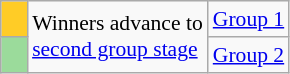<table class="wikitable" style="font-size:90%">
<tr>
<td bgcolor=#ffcc26>   </td>
<td rowspan=2>Winners advance to<br><a href='#'>second group stage</a></td>
<td><a href='#'>Group 1</a></td>
</tr>
<tr>
<td bgcolor=#9bdb9b>   </td>
<td><a href='#'>Group 2</a></td>
</tr>
</table>
